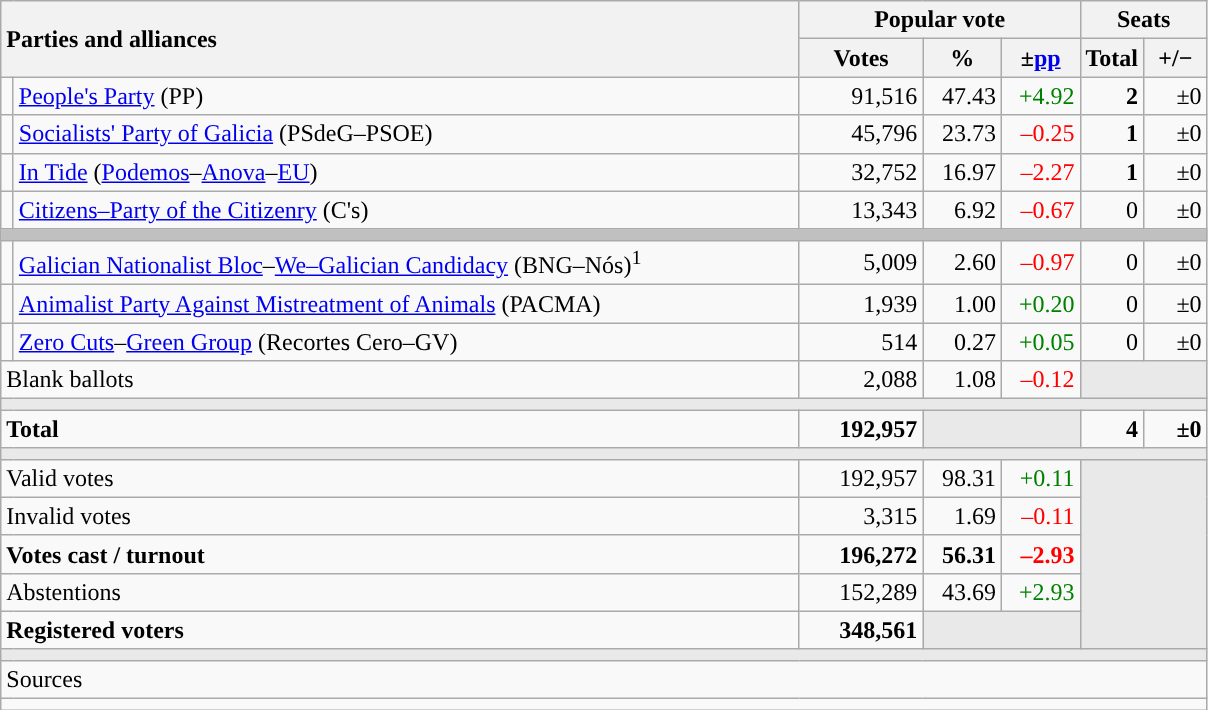<table class="wikitable" style="text-align:right;">
<tr>
<th style="text-align:left;" rowspan="2" colspan="2" width="525">Parties and alliances</th>
<th colspan="3">Popular vote</th>
<th colspan="2">Seats</th>
</tr>
<tr>
<th width="75">Votes</th>
<th width="45">%</th>
<th width="45">±<a href='#'>pp</a></th>
<th width="35">Total</th>
<th width="35">+/−</th>
</tr>
<tr>
<td width="1" style="color:inherit;background:"></td>
<td align="left"><a href='#'>People's Party</a> (PP)</td>
<td>91,516</td>
<td>47.43</td>
<td style="color:green;">+4.92</td>
<td><strong>2</strong></td>
<td>±0</td>
</tr>
<tr>
<td style="color:inherit;background:"></td>
<td align="left"><a href='#'>Socialists' Party of Galicia</a> (PSdeG–PSOE)</td>
<td>45,796</td>
<td>23.73</td>
<td style="color:red;">–0.25</td>
<td><strong>1</strong></td>
<td>±0</td>
</tr>
<tr>
<td style="color:inherit;background:"></td>
<td align="left"><a href='#'>In Tide</a> (<a href='#'>Podemos</a>–<a href='#'>Anova</a>–<a href='#'>EU</a>)</td>
<td>32,752</td>
<td>16.97</td>
<td style="color:red;">–2.27</td>
<td><strong>1</strong></td>
<td>±0</td>
</tr>
<tr>
<td style="color:inherit;background:"></td>
<td align="left"><a href='#'>Citizens–Party of the Citizenry</a> (C's)</td>
<td>13,343</td>
<td>6.92</td>
<td style="color:red;">–0.67</td>
<td>0</td>
<td>±0</td>
</tr>
<tr>
<td colspan="7" bgcolor="#C0C0C0"></td>
</tr>
<tr>
<td style="color:inherit;background:"></td>
<td align="left"><a href='#'>Galician Nationalist Bloc</a>–<a href='#'>We–Galician Candidacy</a> (BNG–Nós)<sup>1</sup></td>
<td>5,009</td>
<td>2.60</td>
<td style="color:red;">–0.97</td>
<td>0</td>
<td>±0</td>
</tr>
<tr>
<td style="color:inherit;background:"></td>
<td align="left"><a href='#'>Animalist Party Against Mistreatment of Animals</a> (PACMA)</td>
<td>1,939</td>
<td>1.00</td>
<td style="color:green;">+0.20</td>
<td>0</td>
<td>±0</td>
</tr>
<tr>
<td style="color:inherit;background:"></td>
<td align="left"><a href='#'>Zero Cuts</a>–<a href='#'>Green Group</a> (Recortes Cero–GV)</td>
<td>514</td>
<td>0.27</td>
<td style="color:green;">+0.05</td>
<td>0</td>
<td>±0</td>
</tr>
<tr>
<td align="left" colspan="2">Blank ballots</td>
<td>2,088</td>
<td>1.08</td>
<td style="color:red;">–0.12</td>
<td bgcolor="#E9E9E9" colspan="2"></td>
</tr>
<tr>
<td colspan="7" bgcolor="#E9E9E9"></td>
</tr>
<tr style="font-weight:bold;">
<td align="left" colspan="2">Total</td>
<td>192,957</td>
<td bgcolor="#E9E9E9" colspan="2"></td>
<td>4</td>
<td>±0</td>
</tr>
<tr>
<td colspan="7" bgcolor="#E9E9E9"></td>
</tr>
<tr>
<td align="left" colspan="2">Valid votes</td>
<td>192,957</td>
<td>98.31</td>
<td style="color:green;">+0.11</td>
<td bgcolor="#E9E9E9" colspan="2" rowspan="5"></td>
</tr>
<tr>
<td align="left" colspan="2">Invalid votes</td>
<td>3,315</td>
<td>1.69</td>
<td style="color:red;">–0.11</td>
</tr>
<tr style="font-weight:bold;">
<td align="left" colspan="2">Votes cast / turnout</td>
<td>196,272</td>
<td>56.31</td>
<td style="color:red;">–2.93</td>
</tr>
<tr>
<td align="left" colspan="2">Abstentions</td>
<td>152,289</td>
<td>43.69</td>
<td style="color:green;">+2.93</td>
</tr>
<tr style="font-weight:bold;">
<td align="left" colspan="2">Registered voters</td>
<td>348,561</td>
<td bgcolor="#E9E9E9" colspan="2"></td>
</tr>
<tr>
<td colspan="7" bgcolor="#E9E9E9"></td>
</tr>
<tr>
<td align="left" colspan="7">Sources</td>
</tr>
<tr>
<td colspan="7" style="text-align:left; max-width:790px;"></td>
</tr>
</table>
